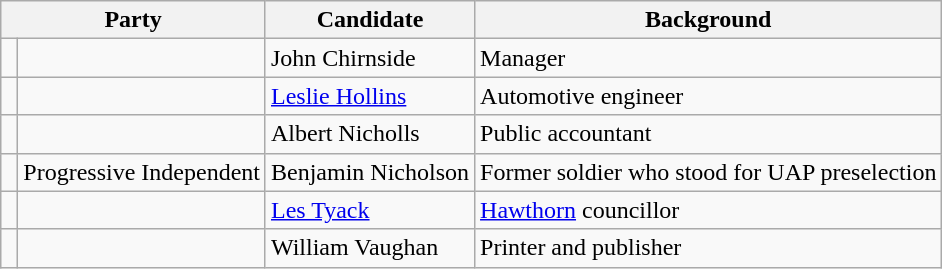<table class="wikitable">
<tr>
<th colspan="2">Party</th>
<th>Candidate</th>
<th>Background</th>
</tr>
<tr>
<td> </td>
<td></td>
<td>John Chirnside</td>
<td>Manager</td>
</tr>
<tr>
<td> </td>
<td></td>
<td><a href='#'>Leslie Hollins</a></td>
<td>Automotive engineer</td>
</tr>
<tr>
<td> </td>
<td></td>
<td>Albert Nicholls</td>
<td>Public accountant</td>
</tr>
<tr>
<td> </td>
<td>Progressive Independent</td>
<td>Benjamin Nicholson</td>
<td>Former soldier who stood for UAP preselection</td>
</tr>
<tr>
<td> </td>
<td></td>
<td><a href='#'>Les Tyack</a></td>
<td><a href='#'>Hawthorn</a> councillor</td>
</tr>
<tr>
<td> </td>
<td></td>
<td>William Vaughan</td>
<td>Printer and publisher</td>
</tr>
</table>
